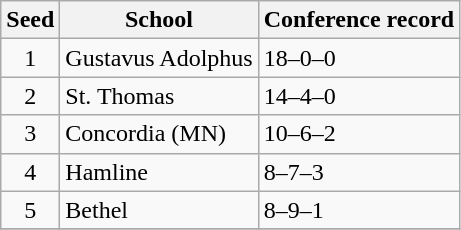<table class="wikitable">
<tr>
<th>Seed</th>
<th>School</th>
<th>Conference record</th>
</tr>
<tr>
<td align=center>1</td>
<td>Gustavus Adolphus</td>
<td>18–0–0</td>
</tr>
<tr>
<td align=center>2</td>
<td>St. Thomas</td>
<td>14–4–0</td>
</tr>
<tr>
<td align=center>3</td>
<td>Concordia (MN)</td>
<td>10–6–2</td>
</tr>
<tr>
<td align=center>4</td>
<td>Hamline</td>
<td>8–7–3</td>
</tr>
<tr>
<td align=center>5</td>
<td>Bethel</td>
<td>8–9–1</td>
</tr>
<tr>
</tr>
</table>
